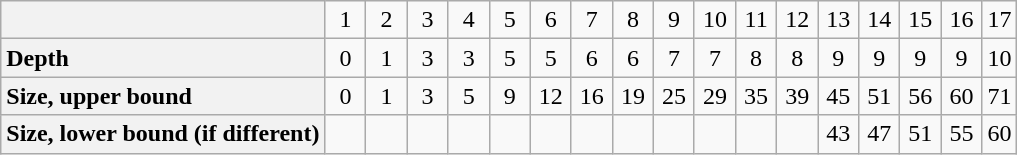<table class="wikitable" style="text-align: center;">
<tr>
<th style="text-align: left;"></th>
<td style="width: 20px;">1</td>
<td style="width: 20px;">2</td>
<td style="width: 20px;">3</td>
<td style="width: 20px;">4</td>
<td style="width: 20px;">5</td>
<td style="width: 20px;">6</td>
<td style="width: 20px;">7</td>
<td style="width: 20px;">8</td>
<td style="width: 20px;">9</td>
<td style="width: 20px;">10</td>
<td style="width: 20px;">11</td>
<td style="width: 20px;">12</td>
<td style="width: 20px;">13</td>
<td style="width: 20px;">14</td>
<td style="width: 20px;">15</td>
<td style="width: 20px;">16</td>
<td>17</td>
</tr>
<tr>
<th style="text-align: left;">Depth</th>
<td>0</td>
<td>1</td>
<td>3</td>
<td>3</td>
<td>5</td>
<td>5</td>
<td>6</td>
<td>6</td>
<td>7</td>
<td>7</td>
<td>8</td>
<td>8</td>
<td>9</td>
<td>9</td>
<td>9</td>
<td>9</td>
<td>10</td>
</tr>
<tr>
<th style="text-align: left;">Size, upper bound</th>
<td>0</td>
<td>1</td>
<td>3</td>
<td>5</td>
<td>9</td>
<td>12</td>
<td>16</td>
<td>19</td>
<td>25</td>
<td>29</td>
<td>35</td>
<td>39</td>
<td>45</td>
<td>51</td>
<td>56</td>
<td>60</td>
<td>71</td>
</tr>
<tr>
<th style="text-align: left;">Size, lower bound (if different)</th>
<td></td>
<td></td>
<td></td>
<td></td>
<td></td>
<td></td>
<td></td>
<td></td>
<td></td>
<td></td>
<td></td>
<td></td>
<td>43</td>
<td>47</td>
<td>51</td>
<td>55</td>
<td>60</td>
</tr>
</table>
